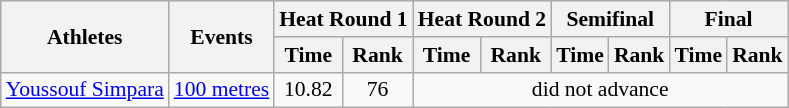<table class=wikitable style=font-size:90%>
<tr>
<th rowspan=2>Athletes</th>
<th rowspan=2>Events</th>
<th colspan=2>Heat Round 1</th>
<th colspan=2>Heat Round 2</th>
<th colspan=2>Semifinal</th>
<th colspan=2>Final</th>
</tr>
<tr>
<th>Time</th>
<th>Rank</th>
<th>Time</th>
<th>Rank</th>
<th>Time</th>
<th>Rank</th>
<th>Time</th>
<th>Rank</th>
</tr>
<tr>
<td><a href='#'>Youssouf Simpara</a></td>
<td><a href='#'>100 metres</a></td>
<td align=center>10.82</td>
<td align=center>76</td>
<td align=center colspan=6>did not advance</td>
</tr>
</table>
